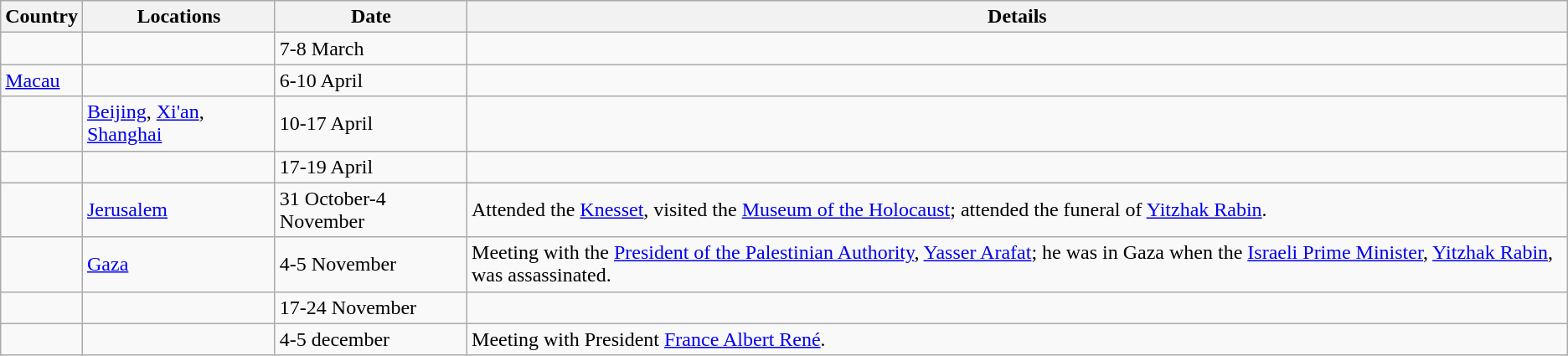<table class="wikitable">
<tr>
<th>Country</th>
<th>Locations</th>
<th>Date</th>
<th>Details</th>
</tr>
<tr>
<td></td>
<td></td>
<td>7-8 March</td>
<td></td>
</tr>
<tr>
<td> <a href='#'>Macau</a></td>
<td></td>
<td>6-10 April</td>
<td></td>
</tr>
<tr>
<td></td>
<td><a href='#'>Beijing</a>, <a href='#'>Xi'an</a>, <a href='#'>Shanghai</a></td>
<td>10-17 April</td>
<td></td>
</tr>
<tr>
<td></td>
<td></td>
<td>17-19 April</td>
<td></td>
</tr>
<tr>
<td></td>
<td><a href='#'>Jerusalem</a></td>
<td>31 October-4 November</td>
<td>Attended the <a href='#'>Knesset</a>, visited the <a href='#'>Museum of the Holocaust</a>; attended the funeral of <a href='#'>Yitzhak Rabin</a>.</td>
</tr>
<tr>
<td></td>
<td><a href='#'>Gaza</a></td>
<td>4-5 November</td>
<td>Meeting with the <a href='#'>President of the Palestinian Authority</a>, <a href='#'>Yasser Arafat</a>; he was in Gaza when the <a href='#'>Israeli Prime Minister</a>, <a href='#'>Yitzhak Rabin</a>, was assassinated.</td>
</tr>
<tr>
<td></td>
<td></td>
<td>17-24 November</td>
<td></td>
</tr>
<tr>
<td></td>
<td></td>
<td>4-5 december</td>
<td>Meeting with President <a href='#'>France Albert René</a>.</td>
</tr>
</table>
